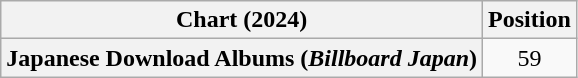<table class="wikitable plainrowheaders" style="text-align:center">
<tr>
<th scope="col">Chart (2024)</th>
<th scope="col">Position</th>
</tr>
<tr>
<th scope="row">Japanese Download Albums (<em>Billboard Japan</em>)</th>
<td>59</td>
</tr>
</table>
